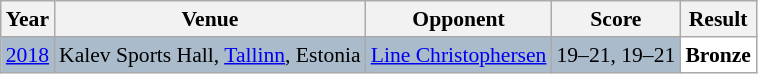<table class="sortable wikitable" style="font-size: 90%;">
<tr>
<th>Year</th>
<th>Venue</th>
<th>Opponent</th>
<th>Score</th>
<th>Result</th>
</tr>
<tr style="background:#AABBCC">
<td align="center"><a href='#'>2018</a></td>
<td align="left">Kalev Sports Hall, <a href='#'>Tallinn</a>, Estonia</td>
<td align="left"> <a href='#'>Line Christophersen</a></td>
<td align="left">19–21, 19–21</td>
<td style="text-align:left; background:white"> <strong>Bronze</strong></td>
</tr>
</table>
